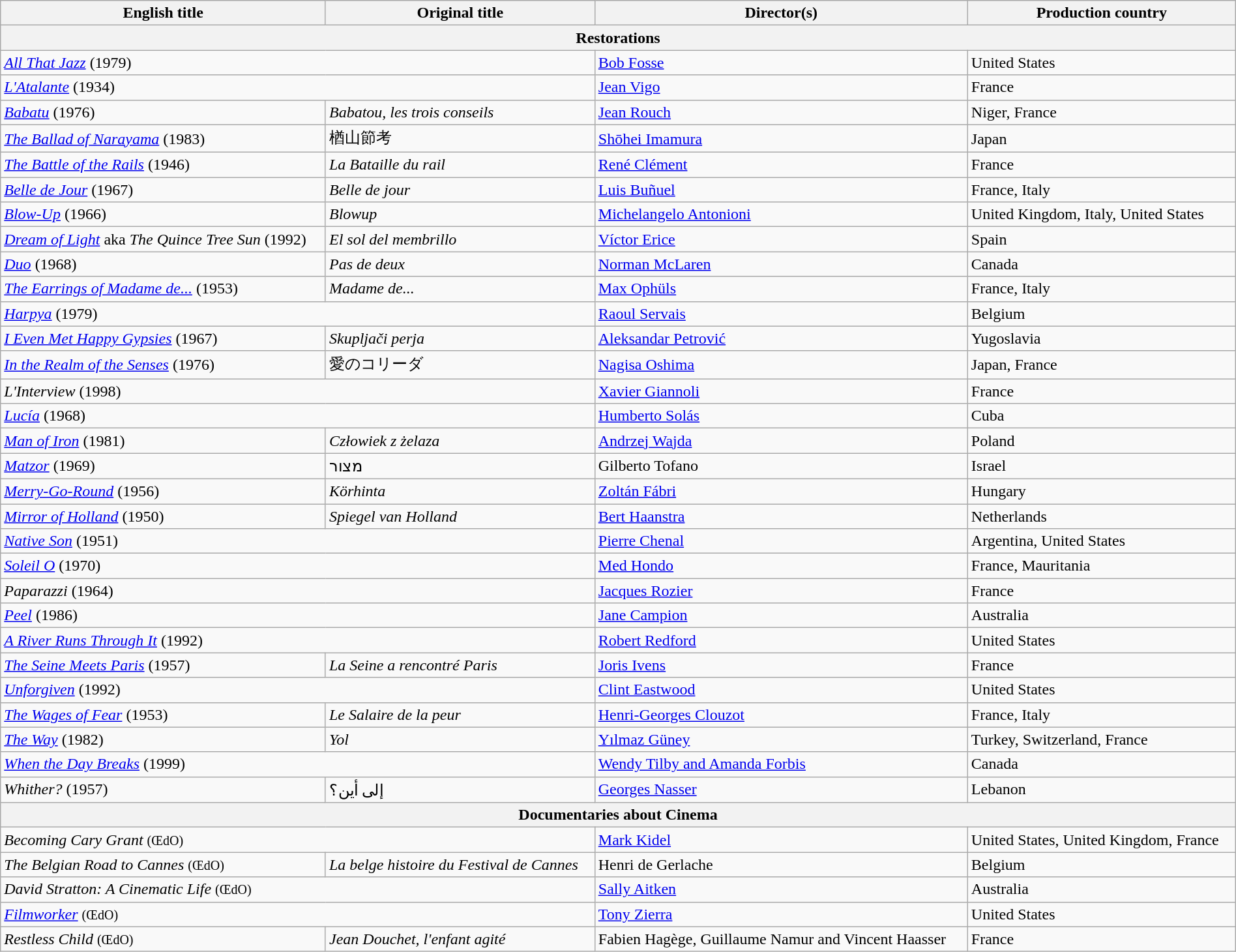<table class="wikitable" style="width:100%;" cellpadding="5">
<tr>
<th scope="col">English title</th>
<th scope="col">Original title</th>
<th scope="col">Director(s)</th>
<th scope="col">Production country</th>
</tr>
<tr>
<th colspan="4">Restorations</th>
</tr>
<tr>
<td colspan="2"><em><a href='#'>All That Jazz</a></em> (1979)</td>
<td data-sort-value="Fosse"><a href='#'>Bob Fosse</a></td>
<td>United States</td>
</tr>
<tr>
<td colspan="2" data-sort-value="Atalante"><em><a href='#'>L'Atalante</a></em> (1934)</td>
<td data-sort-value="Vigo"><a href='#'>Jean Vigo</a></td>
<td>France</td>
</tr>
<tr>
<td><em><a href='#'>Babatu</a></em> (1976)</td>
<td><em>Babatou, les trois conseils</em></td>
<td data-sort-value="Rouch"><a href='#'>Jean Rouch</a></td>
<td>Niger, France</td>
</tr>
<tr>
<td data-sort-value="Ballad"><em><a href='#'>The Ballad of Narayama</a></em> (1983)</td>
<td data-sort-value="Narayama">楢山節考</td>
<td data-sort-value="Imamura"><a href='#'>Shōhei Imamura</a></td>
<td>Japan</td>
</tr>
<tr>
<td data-sort-value="Battle"><em><a href='#'>The Battle of the Rails</a></em> (1946)</td>
<td data-sort-value="Bataille"><em>La Bataille du rail</em></td>
<td data-sort-value="Clement"><a href='#'>René Clément</a></td>
<td>France</td>
</tr>
<tr>
<td><em><a href='#'>Belle de Jour</a></em> (1967)</td>
<td><em>Belle de jour</em></td>
<td data-sort-value="Buñuel"><a href='#'>Luis Buñuel</a></td>
<td>France, Italy</td>
</tr>
<tr>
<td><em><a href='#'>Blow-Up</a></em> (1966)</td>
<td><em>Blowup</em></td>
<td data-sort-value="Antonioni"><a href='#'>Michelangelo Antonioni</a></td>
<td>United Kingdom, Italy, United States</td>
</tr>
<tr>
<td><em><a href='#'>Dream of Light</a></em> aka <em>The Quince Tree Sun</em> (1992)</td>
<td data-sort-value="Sol del"><em>El sol del membrillo</em></td>
<td data-sort-value="Erice"><a href='#'>Víctor Erice</a></td>
<td>Spain</td>
</tr>
<tr>
<td><em><a href='#'>Duo</a></em> (1968)</td>
<td><em>Pas de deux</em></td>
<td data-sort-value="McLaren"><a href='#'>Norman McLaren</a></td>
<td>Canada</td>
</tr>
<tr>
<td data-sort-value="Earrings"><em><a href='#'>The Earrings of Madame de...</a></em> (1953)</td>
<td><em>Madame de...</em></td>
<td data-sort-value="Ophuls"><a href='#'>Max Ophüls</a></td>
<td>France, Italy</td>
</tr>
<tr>
<td colspan="2"><em><a href='#'>Harpya</a></em> (1979)</td>
<td data-sort-value="Servais"><a href='#'>Raoul Servais</a></td>
<td>Belgium</td>
</tr>
<tr>
<td><em><a href='#'>I Even Met Happy Gypsies</a></em> (1967)</td>
<td><em>Skupljači perja</em></td>
<td data-sort-value="Petrović"><a href='#'>Aleksandar Petrović</a></td>
<td>Yugoslavia</td>
</tr>
<tr>
<td><em><a href='#'>In the Realm of the Senses</a></em> (1976)</td>
<td data-sort-value="Ai no">愛のコリーダ</td>
<td data-sort-value="Oshima"><a href='#'>Nagisa Oshima</a></td>
<td>Japan, France</td>
</tr>
<tr>
<td colspan="2" data-sort-value="Interview"><em>L'Interview</em> (1998)</td>
<td data-sort-value="Giannoli"><a href='#'>Xavier Giannoli</a></td>
<td>France</td>
</tr>
<tr>
<td colspan="2"><em><a href='#'>Lucía</a></em> (1968)</td>
<td data-sort-value="Solas"><a href='#'>Humberto Solás</a></td>
<td>Cuba</td>
</tr>
<tr>
<td><em><a href='#'>Man of Iron</a></em> (1981)</td>
<td><em>Człowiek z żelaza</em></td>
<td data-sort-value="Wajda"><a href='#'>Andrzej Wajda</a></td>
<td>Poland</td>
</tr>
<tr>
<td><em><a href='#'>Matzor</a></em> (1969)</td>
<td>מצור</td>
<td data-sort-value="Tofano">Gilberto Tofano</td>
<td>Israel</td>
</tr>
<tr>
<td><em><a href='#'>Merry-Go-Round</a></em> (1956)</td>
<td><em>Körhinta</em></td>
<td data-sort-value="Fabri"><a href='#'>Zoltán Fábri</a></td>
<td>Hungary</td>
</tr>
<tr>
<td><em><a href='#'>Mirror of Holland</a></em> (1950)</td>
<td><em>Spiegel van Holland</em></td>
<td data-sort-value="Haanstra"><a href='#'>Bert Haanstra</a></td>
<td>Netherlands</td>
</tr>
<tr>
<td colspan="2"><em><a href='#'>Native Son</a></em> (1951)</td>
<td data-sort-value="Chenal"><a href='#'>Pierre Chenal</a></td>
<td>Argentina, United States</td>
</tr>
<tr>
<td colspan="2"><em><a href='#'>Soleil O</a></em> (1970)</td>
<td data-sort-value="Hondo"><a href='#'>Med Hondo</a></td>
<td>France, Mauritania</td>
</tr>
<tr>
<td colspan="2"><em>Paparazzi</em> (1964)</td>
<td data-sort-value="Rozier"><a href='#'>Jacques Rozier</a></td>
<td>France</td>
</tr>
<tr>
<td colspan="2"><em><a href='#'>Peel</a></em> (1986)</td>
<td data-sort-value="Campion"><a href='#'>Jane Campion</a></td>
<td>Australia</td>
</tr>
<tr>
<td colspan="2" data-sort-value="River"><em><a href='#'>A River Runs Through It</a></em> (1992)</td>
<td data-sort-value="Redford"><a href='#'>Robert Redford</a></td>
<td>United States</td>
</tr>
<tr>
<td data-sort-value="Seine"><em><a href='#'>The Seine Meets Paris</a></em> (1957)</td>
<td data-sort-value="Seine"><em>La Seine a rencontré Paris</em></td>
<td data-sort-value="Ivens"><a href='#'>Joris Ivens</a></td>
<td>France</td>
</tr>
<tr>
<td colspan="2"><em><a href='#'>Unforgiven</a></em> (1992)</td>
<td data-sort-value="Eastwood"><a href='#'>Clint Eastwood</a></td>
<td>United States</td>
</tr>
<tr>
<td data-sort-value="Wages"><em><a href='#'>The Wages of Fear</a></em> (1953)</td>
<td data-sort-value="Salaire"><em>Le Salaire de la peur</em></td>
<td data-sort-value="Clouzot"><a href='#'>Henri-Georges Clouzot</a></td>
<td>France, Italy</td>
</tr>
<tr>
<td data-sort-value="Way"><em><a href='#'>The Way</a></em> (1982)</td>
<td><em>Yol</em></td>
<td data-sort-value="Guney"><a href='#'>Yılmaz Güney</a></td>
<td>Turkey, Switzerland, France</td>
</tr>
<tr>
<td colspan="2"><em><a href='#'>When the Day Breaks</a></em> (1999)</td>
<td data-sort-value="Forbis"><a href='#'>Wendy Tilby and Amanda Forbis</a></td>
<td>Canada</td>
</tr>
<tr>
<td><em>Whither?</em> (1957)</td>
<td data-sort-value="Ila ayn">إلى أين؟</td>
<td data-sort-value="Nasser"><a href='#'>Georges Nasser</a></td>
<td>Lebanon</td>
</tr>
<tr>
<th colspan="4">Documentaries about Cinema</th>
</tr>
<tr>
<td colspan="2"><em>Becoming Cary Grant</em> <small>(ŒdO)</small></td>
<td><a href='#'>Mark Kidel</a></td>
<td>United States, United Kingdom, France</td>
</tr>
<tr>
<td><em>The Belgian Road to Cannes</em> <small>(ŒdO)</small></td>
<td><em>La belge histoire du Festival de Cannes</em></td>
<td>Henri de Gerlache</td>
<td>Belgium</td>
</tr>
<tr>
<td colspan="2"><em>David Stratton: A Cinematic Life</em> <small>(ŒdO)</small></td>
<td><a href='#'>Sally Aitken</a></td>
<td>Australia</td>
</tr>
<tr>
<td colspan="2"><em><a href='#'>Filmworker</a></em> <small>(ŒdO)</small></td>
<td><a href='#'>Tony Zierra</a></td>
<td>United States</td>
</tr>
<tr>
<td><em>Restless Child</em> <small>(ŒdO)</small></td>
<td><em>Jean Douchet, l'enfant agité</em></td>
<td>Fabien Hagège, Guillaume Namur and Vincent Haasser</td>
<td>France</td>
</tr>
</table>
